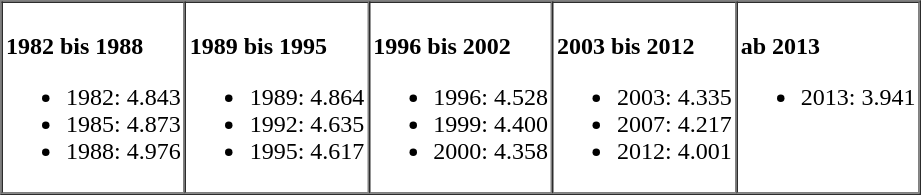<table border="1" cellpadding="2" cellspacing="0">
<tr>
<td valign="top"><br><strong>1982 bis 1988</strong><ul><li>1982: 4.843</li><li>1985: 4.873</li><li>1988: 4.976</li></ul></td>
<td valign="top"><br><strong>1989 bis 1995</strong><ul><li>1989: 4.864</li><li>1992: 4.635</li><li>1995: 4.617</li></ul></td>
<td valign="top"><br><strong>1996 bis 2002</strong><ul><li>1996: 4.528</li><li>1999: 4.400</li><li>2000: 4.358</li></ul></td>
<td valign="top"><br><strong>2003 bis 2012</strong><ul><li>2003: 4.335</li><li>2007: 4.217</li><li>2012: 4.001</li></ul></td>
<td valign="top"><br><strong>ab 2013</strong><ul><li>2013: 3.941</li></ul></td>
</tr>
</table>
